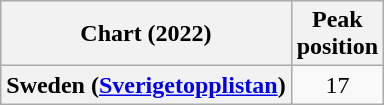<table class="wikitable plainrowheaders" style="text-align:center">
<tr>
<th scope="col">Chart (2022)</th>
<th scope="col">Peak<br>position</th>
</tr>
<tr>
<th scope="row">Sweden (<a href='#'>Sverigetopplistan</a>)</th>
<td>17</td>
</tr>
</table>
